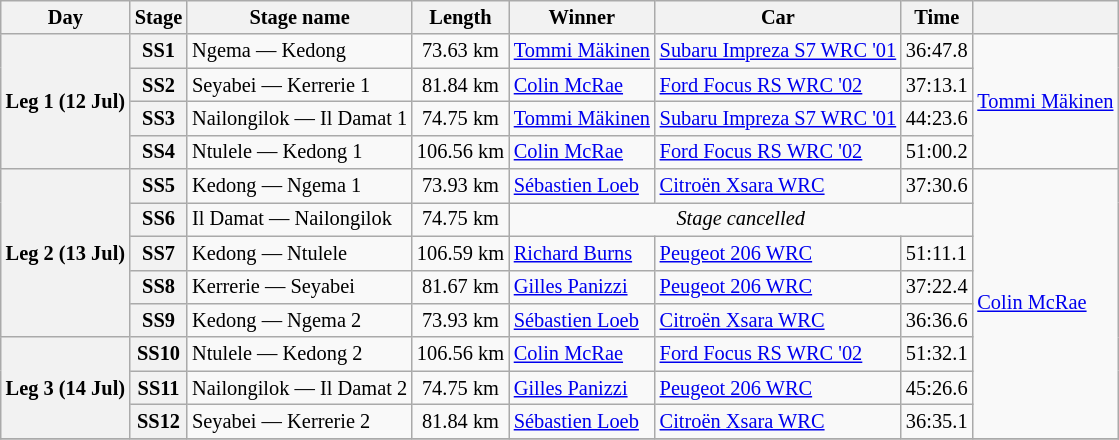<table class="wikitable" style="font-size: 85%;">
<tr>
<th>Day</th>
<th>Stage</th>
<th>Stage name</th>
<th>Length</th>
<th>Winner</th>
<th>Car</th>
<th>Time</th>
<th></th>
</tr>
<tr>
<th rowspan="4">Leg 1 (12 Jul)</th>
<th>SS1</th>
<td>Ngema — Kedong</td>
<td align="center">73.63 km</td>
<td> <a href='#'>Tommi Mäkinen</a></td>
<td><a href='#'>Subaru Impreza S7 WRC '01</a></td>
<td>36:47.8</td>
<td rowspan="4"> <a href='#'>Tommi Mäkinen</a></td>
</tr>
<tr>
<th>SS2</th>
<td>Seyabei — Kerrerie 1</td>
<td align="center">81.84 km</td>
<td> <a href='#'>Colin McRae</a></td>
<td><a href='#'>Ford Focus RS WRC '02</a></td>
<td>37:13.1</td>
</tr>
<tr>
<th>SS3</th>
<td>Nailongilok — Il Damat 1</td>
<td align="center">74.75 km</td>
<td> <a href='#'>Tommi Mäkinen</a></td>
<td><a href='#'>Subaru Impreza S7 WRC '01</a></td>
<td>44:23.6</td>
</tr>
<tr>
<th>SS4</th>
<td>Ntulele — Kedong 1</td>
<td align="center">106.56 km</td>
<td> <a href='#'>Colin McRae</a></td>
<td><a href='#'>Ford Focus RS WRC '02</a></td>
<td>51:00.2</td>
</tr>
<tr>
<th rowspan="5">Leg 2 (13 Jul)</th>
<th>SS5</th>
<td>Kedong — Ngema 1</td>
<td align="center">73.93 km</td>
<td> <a href='#'>Sébastien Loeb</a></td>
<td><a href='#'>Citroën Xsara WRC</a></td>
<td>37:30.6</td>
<td rowspan="8"> <a href='#'>Colin McRae</a></td>
</tr>
<tr>
<th>SS6</th>
<td>Il Damat — Nailongilok</td>
<td align="center">74.75 km</td>
<td colspan="3" align="center"><em>Stage cancelled</em></td>
</tr>
<tr>
<th>SS7</th>
<td>Kedong — Ntulele</td>
<td align="center">106.59 km</td>
<td> <a href='#'>Richard Burns</a></td>
<td><a href='#'>Peugeot 206 WRC</a></td>
<td>51:11.1</td>
</tr>
<tr>
<th>SS8</th>
<td>Kerrerie — Seyabei</td>
<td align="center">81.67 km</td>
<td> <a href='#'>Gilles Panizzi</a></td>
<td><a href='#'>Peugeot 206 WRC</a></td>
<td>37:22.4</td>
</tr>
<tr>
<th>SS9</th>
<td>Kedong — Ngema 2</td>
<td align="center">73.93 km</td>
<td> <a href='#'>Sébastien Loeb</a></td>
<td><a href='#'>Citroën Xsara WRC</a></td>
<td>36:36.6</td>
</tr>
<tr>
<th rowspan="3">Leg 3 (14 Jul)</th>
<th>SS10</th>
<td>Ntulele — Kedong 2</td>
<td align="center">106.56 km</td>
<td> <a href='#'>Colin McRae</a></td>
<td><a href='#'>Ford Focus RS WRC '02</a></td>
<td>51:32.1</td>
</tr>
<tr>
<th>SS11</th>
<td>Nailongilok — Il Damat 2</td>
<td align="center">74.75 km</td>
<td> <a href='#'>Gilles Panizzi</a></td>
<td><a href='#'>Peugeot 206 WRC</a></td>
<td>45:26.6</td>
</tr>
<tr>
<th>SS12</th>
<td>Seyabei — Kerrerie 2</td>
<td align="center">81.84 km</td>
<td> <a href='#'>Sébastien Loeb</a></td>
<td><a href='#'>Citroën Xsara WRC</a></td>
<td>36:35.1</td>
</tr>
<tr>
</tr>
</table>
